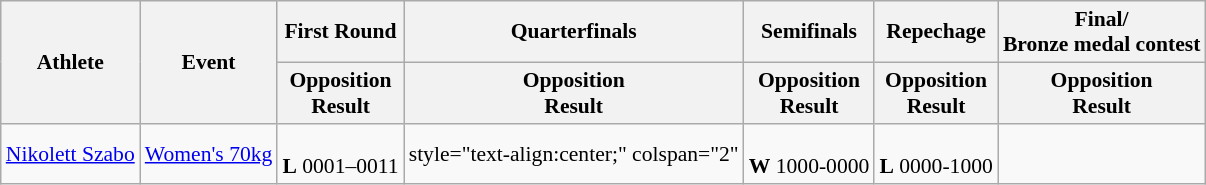<table class= wikitable style="font-size:90%">
<tr>
<th rowspan="2">Athlete</th>
<th rowspan="2">Event</th>
<th>First Round</th>
<th>Quarterfinals</th>
<th>Semifinals</th>
<th>Repechage</th>
<th>Final/<br>Bronze medal contest</th>
</tr>
<tr>
<th>Opposition<br>Result</th>
<th>Opposition<br>Result</th>
<th>Opposition<br>Result</th>
<th>Opposition<br>Result</th>
<th>Opposition<br>Result</th>
</tr>
<tr>
<td><a href='#'>Nikolett Szabo</a></td>
<td style="text-align:center;"><a href='#'>Women's 70kg</a></td>
<td style="text-align:center;"><br> <strong>L</strong> 0001–0011</td>
<td>style="text-align:center;" colspan="2" </td>
<td style="text-align:center;"><br> <strong>W</strong> 1000-0000</td>
<td style="text-align:center;"><br> <strong>L</strong> 0000-1000</td>
</tr>
</table>
